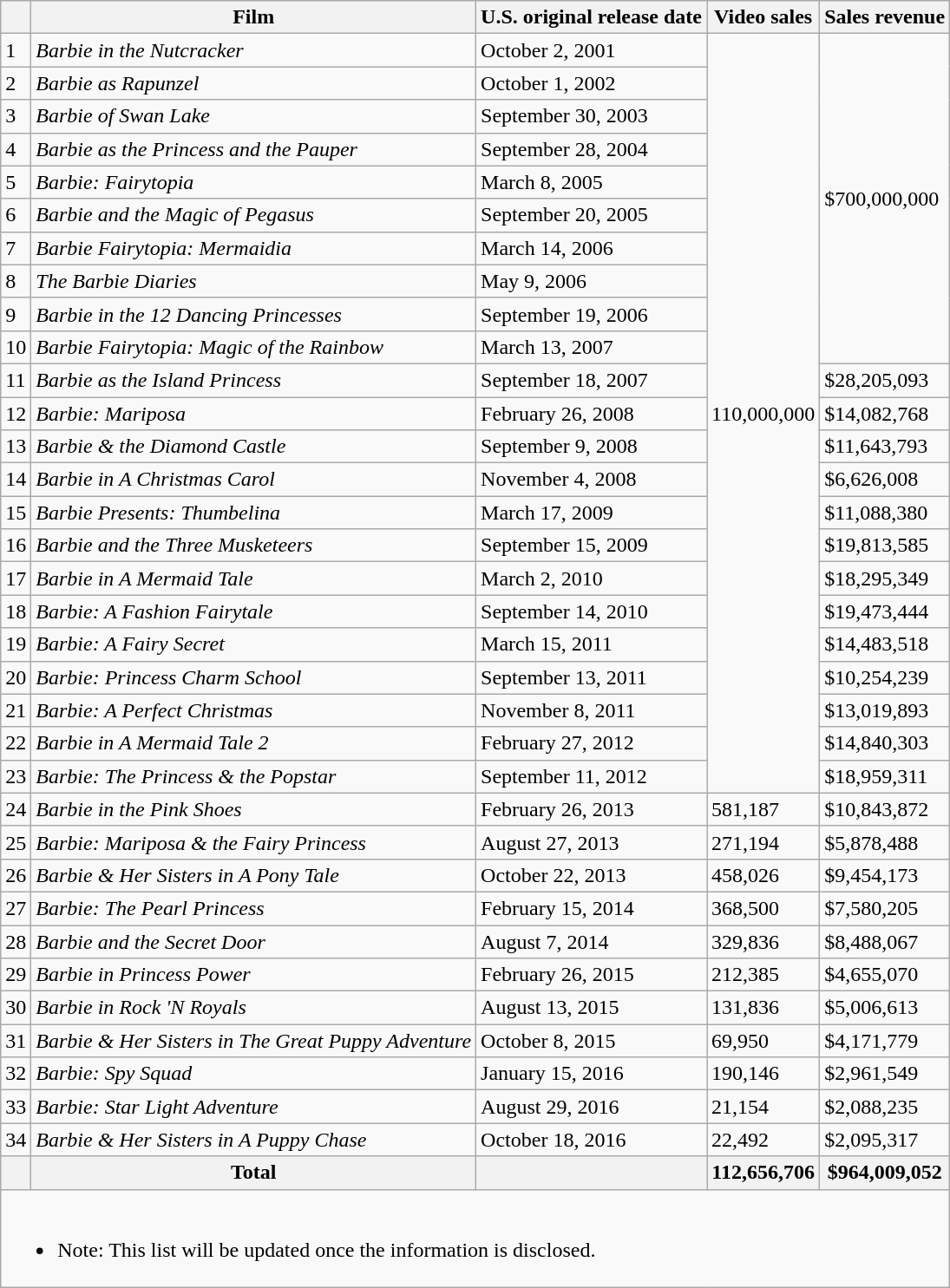<table class="wikitable sortable">
<tr>
<th></th>
<th>Film</th>
<th>U.S. original release date</th>
<th>Video sales</th>
<th>Sales revenue</th>
</tr>
<tr>
<td>1</td>
<td><em>Barbie in the Nutcracker</em></td>
<td>October 2, 2001</td>
<td rowspan="23">110,000,000</td>
<td rowspan="10">$700,000,000</td>
</tr>
<tr>
<td>2</td>
<td><em>Barbie as Rapunzel</em></td>
<td>October 1, 2002</td>
</tr>
<tr>
<td>3</td>
<td><em>Barbie of Swan Lake</em></td>
<td>September 30, 2003</td>
</tr>
<tr>
<td>4</td>
<td><em>Barbie as the Princess and the Pauper</em></td>
<td>September 28, 2004</td>
</tr>
<tr>
<td>5</td>
<td><em>Barbie: Fairytopia</em></td>
<td>March 8, 2005</td>
</tr>
<tr>
<td>6</td>
<td><em>Barbie and the Magic of Pegasus</em></td>
<td>September 20, 2005</td>
</tr>
<tr>
<td>7</td>
<td><em>Barbie Fairytopia: Mermaidia</em></td>
<td>March 14, 2006</td>
</tr>
<tr>
<td>8</td>
<td><em>The Barbie Diaries</em></td>
<td>May 9, 2006</td>
</tr>
<tr>
<td>9</td>
<td><em>Barbie in the 12 Dancing Princesses</em></td>
<td>September 19, 2006</td>
</tr>
<tr>
<td>10</td>
<td><em>Barbie Fairytopia: Magic of the Rainbow</em></td>
<td>March 13, 2007</td>
</tr>
<tr>
<td>11</td>
<td><em>Barbie as the Island Princess</em></td>
<td>September 18, 2007</td>
<td>$28,205,093</td>
</tr>
<tr>
<td>12</td>
<td><em>Barbie: Mariposa</em></td>
<td>February 26, 2008</td>
<td>$14,082,768</td>
</tr>
<tr>
<td>13</td>
<td><em>Barbie & the Diamond Castle</em></td>
<td>September 9, 2008</td>
<td>$11,643,793</td>
</tr>
<tr>
<td>14</td>
<td><em>Barbie in A Christmas Carol</em></td>
<td>November 4, 2008</td>
<td>$6,626,008</td>
</tr>
<tr>
<td>15</td>
<td><em>Barbie Presents: Thumbelina</em></td>
<td>March 17, 2009</td>
<td>$11,088,380</td>
</tr>
<tr>
<td>16</td>
<td><em>Barbie and the Three Musketeers</em></td>
<td>September 15, 2009</td>
<td>$19,813,585</td>
</tr>
<tr>
<td>17</td>
<td><em>Barbie in A Mermaid Tale</em></td>
<td>March 2, 2010</td>
<td>$18,295,349</td>
</tr>
<tr>
<td>18</td>
<td><em>Barbie: A Fashion Fairytale</em></td>
<td>September 14, 2010</td>
<td>$19,473,444</td>
</tr>
<tr>
<td>19</td>
<td><em>Barbie: A Fairy Secret</em></td>
<td>March 15, 2011</td>
<td>$14,483,518</td>
</tr>
<tr>
<td>20</td>
<td><em>Barbie: Princess Charm School</em></td>
<td>September 13, 2011</td>
<td>$10,254,239</td>
</tr>
<tr>
<td>21</td>
<td><em>Barbie: A Perfect Christmas</em></td>
<td>November 8, 2011</td>
<td>$13,019,893</td>
</tr>
<tr>
<td>22</td>
<td><em>Barbie in A Mermaid Tale 2</em></td>
<td>February 27, 2012</td>
<td>$14,840,303</td>
</tr>
<tr>
<td>23</td>
<td><em>Barbie: The Princess & the Popstar</em></td>
<td>September 11, 2012</td>
<td>$18,959,311</td>
</tr>
<tr>
<td>24</td>
<td><em>Barbie in the Pink Shoes</em></td>
<td>February 26, 2013</td>
<td>581,187</td>
<td>$10,843,872</td>
</tr>
<tr>
<td>25</td>
<td><em>Barbie: Mariposa & the Fairy Princess</em></td>
<td>August 27, 2013</td>
<td>271,194</td>
<td>$5,878,488</td>
</tr>
<tr>
<td>26</td>
<td><em>Barbie & Her Sisters in A Pony Tale</em></td>
<td>October 22, 2013</td>
<td>458,026</td>
<td>$9,454,173</td>
</tr>
<tr>
<td>27</td>
<td><em>Barbie: The Pearl Princess</em></td>
<td>February 15, 2014</td>
<td>368,500</td>
<td>$7,580,205</td>
</tr>
<tr>
<td>28</td>
<td><em>Barbie and the Secret Door</em></td>
<td>August 7, 2014</td>
<td>329,836</td>
<td>$8,488,067</td>
</tr>
<tr>
<td>29</td>
<td><em>Barbie in Princess Power</em></td>
<td>February 26, 2015</td>
<td>212,385</td>
<td>$4,655,070</td>
</tr>
<tr>
<td>30</td>
<td><em>Barbie in Rock 'N Royals</em></td>
<td>August 13, 2015</td>
<td>131,836</td>
<td>$5,006,613</td>
</tr>
<tr>
<td>31</td>
<td><em>Barbie & Her Sisters in The Great Puppy Adventure</em></td>
<td>October 8, 2015</td>
<td>69,950</td>
<td>$4,171,779</td>
</tr>
<tr>
<td>32</td>
<td><em>Barbie: Spy Squad</em></td>
<td>January 15, 2016</td>
<td>190,146</td>
<td>$2,961,549</td>
</tr>
<tr>
<td>33</td>
<td><em>Barbie: Star Light Adventure</em></td>
<td>August 29, 2016</td>
<td>21,154</td>
<td>$2,088,235</td>
</tr>
<tr>
<td>34</td>
<td><em>Barbie & Her Sisters in A Puppy Chase</em></td>
<td>October 18, 2016</td>
<td>22,492</td>
<td>$2,095,317</td>
</tr>
<tr>
<th></th>
<th>Total</th>
<th></th>
<th>112,656,706</th>
<th>$964,009,052</th>
</tr>
<tr>
<td colspan="5"><br><ul><li>Note: This list will be updated once the information is disclosed.</li></ul></td>
</tr>
</table>
